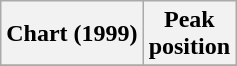<table class="wikitable sortable plainrowheaders" style="text-align:center">
<tr>
<th scope="col">Chart (1999)</th>
<th scope="col">Peak<br> position</th>
</tr>
<tr>
</tr>
</table>
